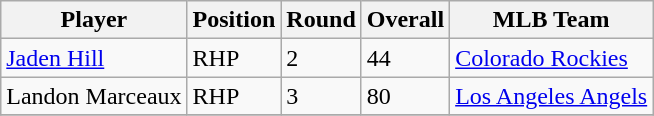<table class="wikitable">
<tr>
<th>Player</th>
<th>Position</th>
<th>Round</th>
<th>Overall</th>
<th>MLB Team</th>
</tr>
<tr>
<td><a href='#'>Jaden Hill</a></td>
<td>RHP</td>
<td>2</td>
<td>44</td>
<td><a href='#'>Colorado Rockies</a></td>
</tr>
<tr>
<td>Landon Marceaux</td>
<td>RHP</td>
<td>3</td>
<td>80</td>
<td><a href='#'>Los Angeles Angels</a></td>
</tr>
<tr>
</tr>
</table>
